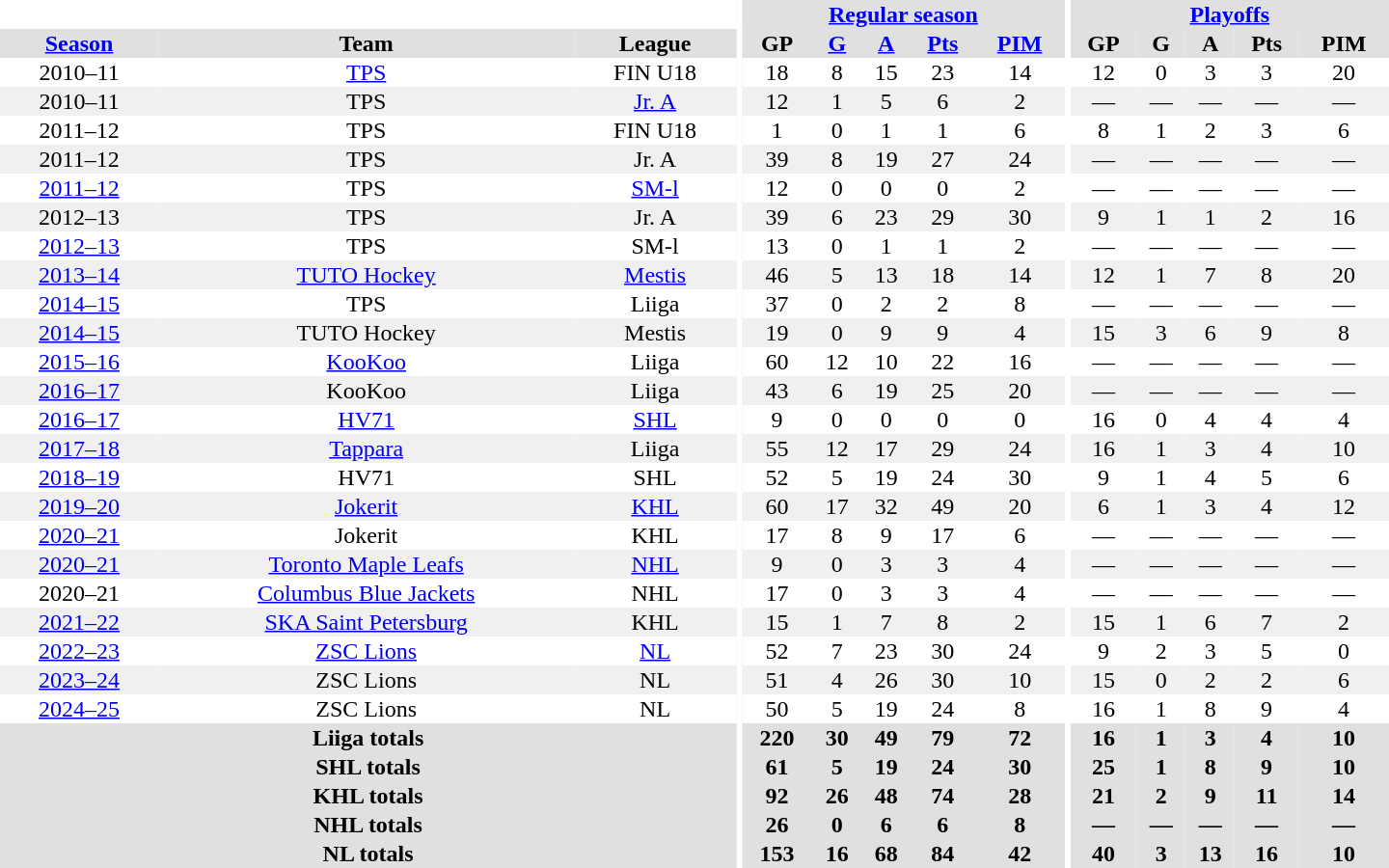<table border="0" cellpadding="1" cellspacing="0" style="text-align:center; width:60em">
<tr bgcolor="#e0e0e0">
<th colspan="3" bgcolor="#ffffff"></th>
<th rowspan="101" bgcolor="#ffffff"></th>
<th colspan="5"><a href='#'>Regular season</a></th>
<th rowspan="101" bgcolor="#ffffff"></th>
<th colspan="5"><a href='#'>Playoffs</a></th>
</tr>
<tr bgcolor="#e0e0e0">
<th><a href='#'>Season</a></th>
<th>Team</th>
<th>League</th>
<th>GP</th>
<th><a href='#'>G</a></th>
<th><a href='#'>A</a></th>
<th><a href='#'>Pts</a></th>
<th><a href='#'>PIM</a></th>
<th>GP</th>
<th>G</th>
<th>A</th>
<th>Pts</th>
<th>PIM</th>
</tr>
<tr>
<td>2010–11</td>
<td><a href='#'>TPS</a></td>
<td>FIN U18</td>
<td>18</td>
<td>8</td>
<td>15</td>
<td>23</td>
<td>14</td>
<td>12</td>
<td>0</td>
<td>3</td>
<td>3</td>
<td>20</td>
</tr>
<tr bgcolor="#f0f0f0">
<td>2010–11</td>
<td>TPS</td>
<td><a href='#'>Jr. A</a></td>
<td>12</td>
<td>1</td>
<td>5</td>
<td>6</td>
<td>2</td>
<td>—</td>
<td>—</td>
<td>—</td>
<td>—</td>
<td>—</td>
</tr>
<tr>
<td>2011–12</td>
<td>TPS</td>
<td>FIN U18</td>
<td>1</td>
<td>0</td>
<td>1</td>
<td>1</td>
<td>6</td>
<td>8</td>
<td>1</td>
<td>2</td>
<td>3</td>
<td>6</td>
</tr>
<tr bgcolor="#f0f0f0">
<td>2011–12</td>
<td>TPS</td>
<td>Jr. A</td>
<td>39</td>
<td>8</td>
<td>19</td>
<td>27</td>
<td>24</td>
<td>—</td>
<td>—</td>
<td>—</td>
<td>—</td>
<td>—</td>
</tr>
<tr>
<td><a href='#'>2011–12</a></td>
<td>TPS</td>
<td><a href='#'>SM-l</a></td>
<td>12</td>
<td>0</td>
<td>0</td>
<td>0</td>
<td>2</td>
<td>—</td>
<td>—</td>
<td>—</td>
<td>—</td>
<td>—</td>
</tr>
<tr bgcolor="#f0f0f0">
<td>2012–13</td>
<td>TPS</td>
<td>Jr. A</td>
<td>39</td>
<td>6</td>
<td>23</td>
<td>29</td>
<td>30</td>
<td>9</td>
<td>1</td>
<td>1</td>
<td>2</td>
<td>16</td>
</tr>
<tr>
<td><a href='#'>2012–13</a></td>
<td>TPS</td>
<td>SM-l</td>
<td>13</td>
<td>0</td>
<td>1</td>
<td>1</td>
<td>2</td>
<td>—</td>
<td>—</td>
<td>—</td>
<td>—</td>
<td>—</td>
</tr>
<tr bgcolor="#f0f0f0">
<td><a href='#'>2013–14</a></td>
<td><a href='#'>TUTO Hockey</a></td>
<td><a href='#'>Mestis</a></td>
<td>46</td>
<td>5</td>
<td>13</td>
<td>18</td>
<td>14</td>
<td>12</td>
<td>1</td>
<td>7</td>
<td>8</td>
<td>20</td>
</tr>
<tr>
<td><a href='#'>2014–15</a></td>
<td>TPS</td>
<td>Liiga</td>
<td>37</td>
<td>0</td>
<td>2</td>
<td>2</td>
<td>8</td>
<td>—</td>
<td>—</td>
<td>—</td>
<td>—</td>
<td>—</td>
</tr>
<tr bgcolor="#f0f0f0">
<td><a href='#'>2014–15</a></td>
<td>TUTO Hockey</td>
<td>Mestis</td>
<td>19</td>
<td>0</td>
<td>9</td>
<td>9</td>
<td>4</td>
<td>15</td>
<td>3</td>
<td>6</td>
<td>9</td>
<td>8</td>
</tr>
<tr>
<td><a href='#'>2015–16</a></td>
<td><a href='#'>KooKoo</a></td>
<td>Liiga</td>
<td>60</td>
<td>12</td>
<td>10</td>
<td>22</td>
<td>16</td>
<td>—</td>
<td>—</td>
<td>—</td>
<td>—</td>
<td>—</td>
</tr>
<tr bgcolor="#f0f0f0">
<td><a href='#'>2016–17</a></td>
<td>KooKoo</td>
<td>Liiga</td>
<td>43</td>
<td>6</td>
<td>19</td>
<td>25</td>
<td>20</td>
<td>—</td>
<td>—</td>
<td>—</td>
<td>—</td>
<td>—</td>
</tr>
<tr>
<td><a href='#'>2016–17</a></td>
<td><a href='#'>HV71</a></td>
<td><a href='#'>SHL</a></td>
<td>9</td>
<td>0</td>
<td>0</td>
<td>0</td>
<td>0</td>
<td>16</td>
<td>0</td>
<td>4</td>
<td>4</td>
<td>4</td>
</tr>
<tr bgcolor="#f0f0f0">
<td><a href='#'>2017–18</a></td>
<td><a href='#'>Tappara</a></td>
<td>Liiga</td>
<td>55</td>
<td>12</td>
<td>17</td>
<td>29</td>
<td>24</td>
<td>16</td>
<td>1</td>
<td>3</td>
<td>4</td>
<td>10</td>
</tr>
<tr>
<td><a href='#'>2018–19</a></td>
<td>HV71</td>
<td>SHL</td>
<td>52</td>
<td>5</td>
<td>19</td>
<td>24</td>
<td>30</td>
<td>9</td>
<td>1</td>
<td>4</td>
<td>5</td>
<td>6</td>
</tr>
<tr bgcolor="#f0f0f0">
<td><a href='#'>2019–20</a></td>
<td><a href='#'>Jokerit</a></td>
<td><a href='#'>KHL</a></td>
<td>60</td>
<td>17</td>
<td>32</td>
<td>49</td>
<td>20</td>
<td>6</td>
<td>1</td>
<td>3</td>
<td>4</td>
<td>12</td>
</tr>
<tr>
<td><a href='#'>2020–21</a></td>
<td>Jokerit</td>
<td>KHL</td>
<td>17</td>
<td>8</td>
<td>9</td>
<td>17</td>
<td>6</td>
<td>—</td>
<td>—</td>
<td>—</td>
<td>—</td>
<td>—</td>
</tr>
<tr bgcolor="#f0f0f0">
<td><a href='#'>2020–21</a></td>
<td><a href='#'>Toronto Maple Leafs</a></td>
<td><a href='#'>NHL</a></td>
<td>9</td>
<td>0</td>
<td>3</td>
<td>3</td>
<td>4</td>
<td>—</td>
<td>—</td>
<td>—</td>
<td>—</td>
<td>—</td>
</tr>
<tr>
<td>2020–21</td>
<td><a href='#'>Columbus Blue Jackets</a></td>
<td>NHL</td>
<td>17</td>
<td>0</td>
<td>3</td>
<td>3</td>
<td>4</td>
<td>—</td>
<td>—</td>
<td>—</td>
<td>—</td>
<td>—</td>
</tr>
<tr bgcolor="#f0f0f0">
<td><a href='#'>2021–22</a></td>
<td><a href='#'>SKA Saint Petersburg</a></td>
<td>KHL</td>
<td>15</td>
<td>1</td>
<td>7</td>
<td>8</td>
<td>2</td>
<td>15</td>
<td>1</td>
<td>6</td>
<td>7</td>
<td>2</td>
</tr>
<tr>
<td><a href='#'>2022–23</a></td>
<td><a href='#'>ZSC Lions</a></td>
<td><a href='#'>NL</a></td>
<td>52</td>
<td>7</td>
<td>23</td>
<td>30</td>
<td>24</td>
<td>9</td>
<td>2</td>
<td>3</td>
<td>5</td>
<td>0</td>
</tr>
<tr bgcolor="#f0f0f0">
<td><a href='#'>2023–24</a></td>
<td>ZSC Lions</td>
<td>NL</td>
<td>51</td>
<td>4</td>
<td>26</td>
<td>30</td>
<td>10</td>
<td>15</td>
<td>0</td>
<td>2</td>
<td>2</td>
<td>6</td>
</tr>
<tr>
<td><a href='#'>2024–25</a></td>
<td>ZSC Lions</td>
<td>NL</td>
<td>50</td>
<td>5</td>
<td>19</td>
<td>24</td>
<td>8</td>
<td>16</td>
<td>1</td>
<td>8</td>
<td>9</td>
<td>4</td>
</tr>
<tr bgcolor="#e0e0e0">
<th colspan="3">Liiga totals</th>
<th>220</th>
<th>30</th>
<th>49</th>
<th>79</th>
<th>72</th>
<th>16</th>
<th>1</th>
<th>3</th>
<th>4</th>
<th>10</th>
</tr>
<tr bgcolor="#e0e0e0">
<th colspan="3">SHL totals</th>
<th>61</th>
<th>5</th>
<th>19</th>
<th>24</th>
<th>30</th>
<th>25</th>
<th>1</th>
<th>8</th>
<th>9</th>
<th>10</th>
</tr>
<tr bgcolor="#e0e0e0">
<th colspan="3">KHL totals</th>
<th>92</th>
<th>26</th>
<th>48</th>
<th>74</th>
<th>28</th>
<th>21</th>
<th>2</th>
<th>9</th>
<th>11</th>
<th>14</th>
</tr>
<tr bgcolor="#e0e0e0">
<th colspan="3">NHL totals</th>
<th>26</th>
<th>0</th>
<th>6</th>
<th>6</th>
<th>8</th>
<th>—</th>
<th>—</th>
<th>—</th>
<th>—</th>
<th>—</th>
</tr>
<tr bgcolor="#e0e0e0">
<th colspan="3">NL totals</th>
<th>153</th>
<th>16</th>
<th>68</th>
<th>84</th>
<th>42</th>
<th>40</th>
<th>3</th>
<th>13</th>
<th>16</th>
<th>10</th>
</tr>
</table>
